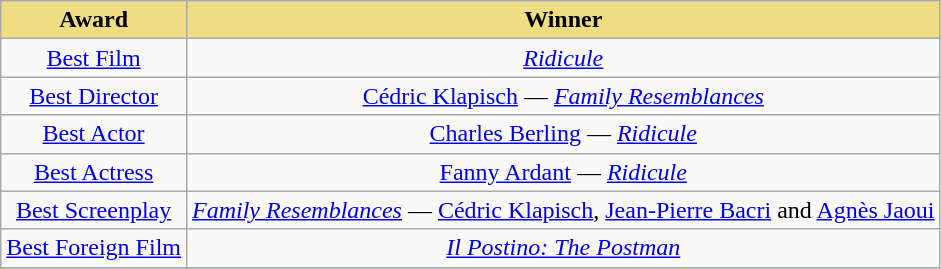<table class="wikitable" border="1">
<tr>
<th style="background:#EEDD82;">Award</th>
<th style="background:#EEDD82;">Winner</th>
</tr>
<tr>
<td align="center" valign="center"><a href='#'>Best Film</a></td>
<td align="center" valign="center"><em><a href='#'>Ridicule</a></em></td>
</tr>
<tr>
<td align="center" valign="center"><a href='#'>Best Director</a></td>
<td align="center" valign="center"><a href='#'>Cédric Klapisch</a> — <em><a href='#'>Family Resemblances</a></em></td>
</tr>
<tr>
<td align="center" valign="center"><a href='#'>Best Actor</a></td>
<td align="center" valign="center"><a href='#'>Charles Berling</a> — <em><a href='#'>Ridicule</a></em></td>
</tr>
<tr>
<td align="center" valign="center"><a href='#'>Best Actress</a></td>
<td align="center" valign="center"><a href='#'>Fanny Ardant</a> — <em><a href='#'>Ridicule</a></em></td>
</tr>
<tr>
<td align="center" valign="center"><a href='#'>Best Screenplay</a></td>
<td align="center" valign="center"><em><a href='#'>Family Resemblances</a></em> — <a href='#'>Cédric Klapisch</a>, <a href='#'>Jean-Pierre Bacri</a> and <a href='#'>Agnès Jaoui</a></td>
</tr>
<tr>
<td align="center" valign="center"><a href='#'>Best Foreign Film</a></td>
<td align="center" valign="center"><em><a href='#'>Il Postino: The Postman</a></em></td>
</tr>
<tr>
</tr>
</table>
